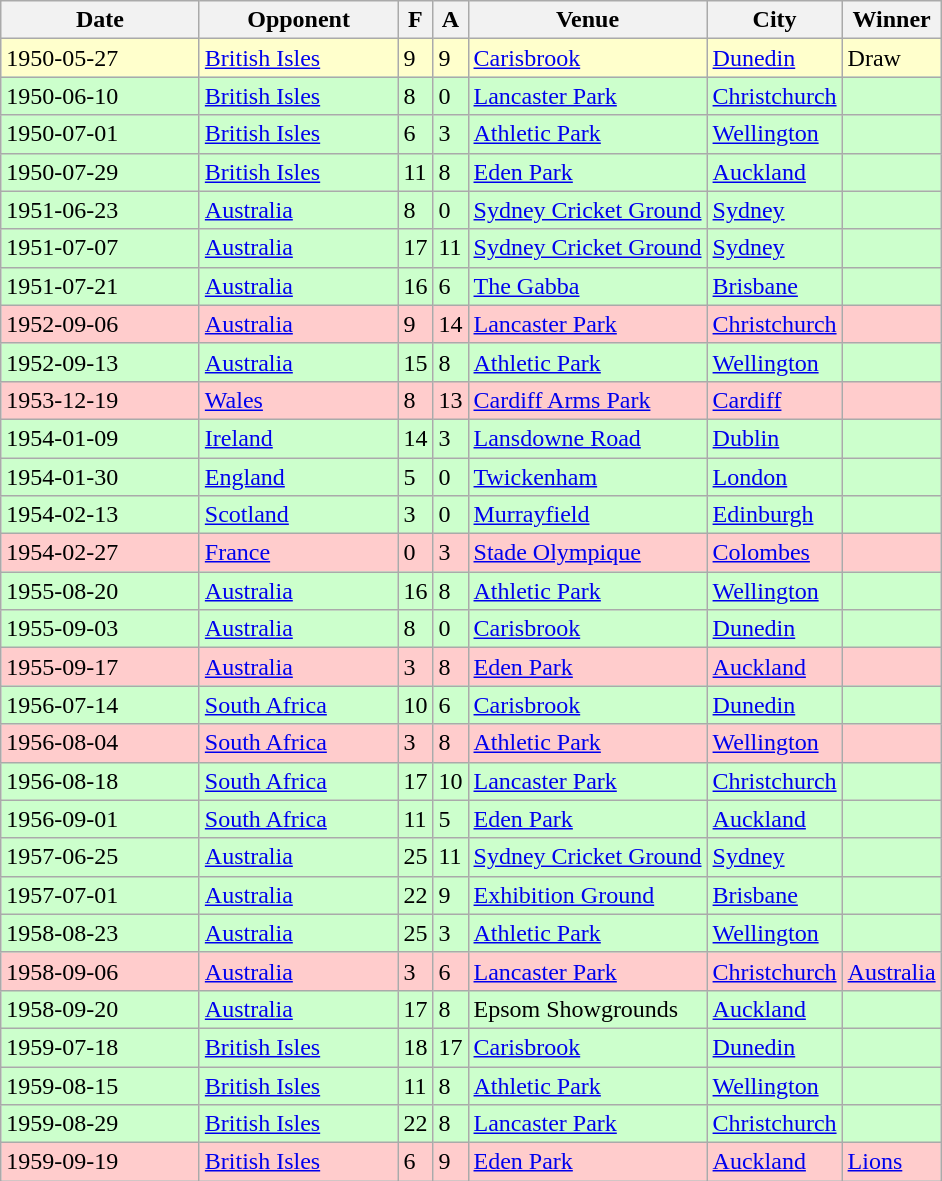<table class="wikitable sortable">
<tr>
<th width="125">Date</th>
<th width="125">Opponent</th>
<th>F</th>
<th>A</th>
<th>Venue</th>
<th>City</th>
<th>Winner</th>
</tr>
<tr bgcolor="#FFFFCC">
<td>1950-05-27</td>
<td><a href='#'>British Isles</a></td>
<td>9</td>
<td>9</td>
<td><a href='#'>Carisbrook</a></td>
<td><a href='#'>Dunedin</a></td>
<td>Draw</td>
</tr>
<tr bgcolor="#CCFFCC">
<td>1950-06-10</td>
<td><a href='#'>British Isles</a></td>
<td>8</td>
<td>0</td>
<td><a href='#'>Lancaster Park</a></td>
<td><a href='#'>Christchurch</a></td>
<td></td>
</tr>
<tr bgcolor="#CCFFCC">
<td>1950-07-01</td>
<td><a href='#'>British Isles</a></td>
<td>6</td>
<td>3</td>
<td><a href='#'>Athletic Park</a></td>
<td><a href='#'>Wellington</a></td>
<td></td>
</tr>
<tr bgcolor="#CCFFCC">
<td>1950-07-29</td>
<td><a href='#'>British Isles</a></td>
<td>11</td>
<td>8</td>
<td><a href='#'>Eden Park</a></td>
<td><a href='#'>Auckland</a></td>
<td></td>
</tr>
<tr bgcolor="#CCFFCC">
<td>1951-06-23</td>
<td><a href='#'>Australia</a></td>
<td>8</td>
<td>0</td>
<td><a href='#'>Sydney Cricket Ground</a></td>
<td><a href='#'>Sydney</a></td>
<td></td>
</tr>
<tr bgcolor="#CCFFCC">
<td>1951-07-07</td>
<td><a href='#'>Australia</a></td>
<td>17</td>
<td>11</td>
<td><a href='#'>Sydney Cricket Ground</a></td>
<td><a href='#'>Sydney</a></td>
<td></td>
</tr>
<tr bgcolor="#CCFFCC">
<td>1951-07-21</td>
<td><a href='#'>Australia</a></td>
<td>16</td>
<td>6</td>
<td><a href='#'>The Gabba</a></td>
<td><a href='#'>Brisbane</a></td>
<td></td>
</tr>
<tr bgcolor="#FFCCCC">
<td>1952-09-06</td>
<td><a href='#'>Australia</a></td>
<td>9</td>
<td>14</td>
<td><a href='#'>Lancaster Park</a></td>
<td><a href='#'>Christchurch</a></td>
<td></td>
</tr>
<tr bgcolor="#CCFFCC">
<td>1952-09-13</td>
<td><a href='#'>Australia</a></td>
<td>15</td>
<td>8</td>
<td><a href='#'>Athletic Park</a></td>
<td><a href='#'>Wellington</a></td>
<td></td>
</tr>
<tr bgcolor="#FFCCCC">
<td>1953-12-19</td>
<td><a href='#'>Wales</a></td>
<td>8</td>
<td>13</td>
<td><a href='#'>Cardiff Arms Park</a></td>
<td><a href='#'>Cardiff</a></td>
<td></td>
</tr>
<tr bgcolor="#CCFFCC">
<td>1954-01-09</td>
<td><a href='#'>Ireland</a></td>
<td>14</td>
<td>3</td>
<td><a href='#'>Lansdowne Road</a></td>
<td><a href='#'>Dublin</a></td>
<td></td>
</tr>
<tr bgcolor="#CCFFCC">
<td>1954-01-30</td>
<td><a href='#'>England</a></td>
<td>5</td>
<td>0</td>
<td><a href='#'>Twickenham</a></td>
<td><a href='#'>London</a></td>
<td></td>
</tr>
<tr bgcolor="#CCFFCC">
<td>1954-02-13</td>
<td><a href='#'>Scotland</a></td>
<td>3</td>
<td>0</td>
<td><a href='#'>Murrayfield</a></td>
<td><a href='#'>Edinburgh</a></td>
<td></td>
</tr>
<tr bgcolor="#FFCCCC">
<td>1954-02-27</td>
<td><a href='#'>France</a></td>
<td>0</td>
<td>3</td>
<td><a href='#'>Stade Olympique</a></td>
<td><a href='#'>Colombes</a></td>
<td></td>
</tr>
<tr bgcolor="#CCFFCC">
<td>1955-08-20</td>
<td><a href='#'>Australia</a></td>
<td>16</td>
<td>8</td>
<td><a href='#'>Athletic Park</a></td>
<td><a href='#'>Wellington</a></td>
<td></td>
</tr>
<tr bgcolor="#CCFFCC">
<td>1955-09-03</td>
<td><a href='#'>Australia</a></td>
<td>8</td>
<td>0</td>
<td><a href='#'>Carisbrook</a></td>
<td><a href='#'>Dunedin</a></td>
<td></td>
</tr>
<tr bgcolor="#FFCCCC">
<td>1955-09-17</td>
<td><a href='#'>Australia</a></td>
<td>3</td>
<td>8</td>
<td><a href='#'>Eden Park</a></td>
<td><a href='#'>Auckland</a></td>
<td></td>
</tr>
<tr bgcolor="#CCFFCC">
<td>1956-07-14</td>
<td><a href='#'>South Africa</a></td>
<td>10</td>
<td>6</td>
<td><a href='#'>Carisbrook</a></td>
<td><a href='#'>Dunedin</a></td>
<td></td>
</tr>
<tr bgcolor="#FFCCCC">
<td>1956-08-04</td>
<td><a href='#'>South Africa</a></td>
<td>3</td>
<td>8</td>
<td><a href='#'>Athletic Park</a></td>
<td><a href='#'>Wellington</a></td>
<td></td>
</tr>
<tr bgcolor="#CCFFCC">
<td>1956-08-18</td>
<td><a href='#'>South Africa</a></td>
<td>17</td>
<td>10</td>
<td><a href='#'>Lancaster Park</a></td>
<td><a href='#'>Christchurch</a></td>
<td></td>
</tr>
<tr bgcolor="#CCFFCC">
<td>1956-09-01</td>
<td><a href='#'>South Africa</a></td>
<td>11</td>
<td>5</td>
<td><a href='#'>Eden Park</a></td>
<td><a href='#'>Auckland</a></td>
<td></td>
</tr>
<tr bgcolor="#CCFFCC">
<td>1957-06-25</td>
<td><a href='#'>Australia</a></td>
<td>25</td>
<td>11</td>
<td><a href='#'>Sydney Cricket Ground</a></td>
<td><a href='#'>Sydney</a></td>
<td></td>
</tr>
<tr bgcolor="#CCFFCC">
<td>1957-07-01</td>
<td><a href='#'>Australia</a></td>
<td>22</td>
<td>9</td>
<td><a href='#'>Exhibition Ground</a></td>
<td><a href='#'>Brisbane</a></td>
<td></td>
</tr>
<tr bgcolor="#CCFFCC">
<td>1958-08-23</td>
<td><a href='#'>Australia</a></td>
<td>25</td>
<td>3</td>
<td><a href='#'>Athletic Park</a></td>
<td><a href='#'>Wellington</a></td>
<td></td>
</tr>
<tr bgcolor="#FFCCCC">
<td>1958-09-06</td>
<td><a href='#'>Australia</a></td>
<td>3</td>
<td>6</td>
<td><a href='#'>Lancaster Park</a></td>
<td><a href='#'>Christchurch</a></td>
<td> <a href='#'>Australia</a></td>
</tr>
<tr bgcolor="#CCFFCC">
<td>1958-09-20</td>
<td><a href='#'>Australia</a></td>
<td>17</td>
<td>8</td>
<td>Epsom Showgrounds</td>
<td><a href='#'>Auckland</a></td>
<td></td>
</tr>
<tr bgcolor="#CCFFCC">
<td>1959-07-18</td>
<td><a href='#'>British Isles</a></td>
<td>18</td>
<td>17</td>
<td><a href='#'>Carisbrook</a></td>
<td><a href='#'>Dunedin</a></td>
<td></td>
</tr>
<tr bgcolor="#CCFFCC">
<td>1959-08-15</td>
<td><a href='#'>British Isles</a></td>
<td>11</td>
<td>8</td>
<td><a href='#'>Athletic Park</a></td>
<td><a href='#'>Wellington</a></td>
<td></td>
</tr>
<tr bgcolor="#CCFFCC">
<td>1959-08-29</td>
<td><a href='#'>British Isles</a></td>
<td>22</td>
<td>8</td>
<td><a href='#'>Lancaster Park</a></td>
<td><a href='#'>Christchurch</a></td>
<td></td>
</tr>
<tr bgcolor="#FFCCCC">
<td>1959-09-19</td>
<td><a href='#'>British Isles</a></td>
<td>6</td>
<td>9</td>
<td><a href='#'>Eden Park</a></td>
<td><a href='#'>Auckland</a></td>
<td> <a href='#'>Lions</a></td>
</tr>
</table>
